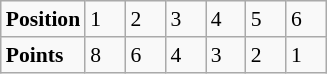<table class="wikitable" style="font-size: 90%;">
<tr>
<td><strong>Position</strong></td>
<td width=20>1</td>
<td width=20>2</td>
<td width=20>3</td>
<td width=20>4</td>
<td width=20>5</td>
<td width=20>6</td>
</tr>
<tr>
<td><strong>Points</strong></td>
<td>8</td>
<td>6</td>
<td>4</td>
<td>3</td>
<td>2</td>
<td>1</td>
</tr>
</table>
